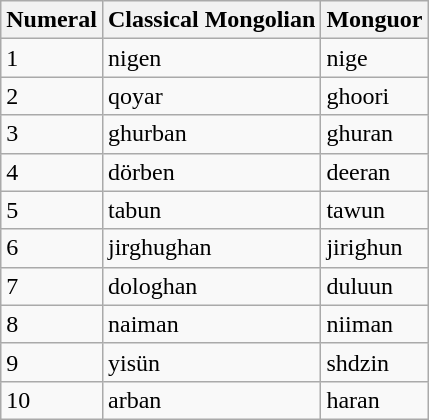<table class="wikitable">
<tr>
<th>Numeral</th>
<th>Classical Mongolian</th>
<th>Monguor</th>
</tr>
<tr>
<td>1</td>
<td>nigen</td>
<td>nige</td>
</tr>
<tr>
<td>2</td>
<td>qoyar</td>
<td>ghoori</td>
</tr>
<tr>
<td>3</td>
<td>ghurban</td>
<td>ghuran</td>
</tr>
<tr>
<td>4</td>
<td>dörben</td>
<td>deeran</td>
</tr>
<tr>
<td>5</td>
<td>tabun</td>
<td>tawun</td>
</tr>
<tr>
<td>6</td>
<td>jirghughan</td>
<td>jirighun</td>
</tr>
<tr>
<td>7</td>
<td>dologhan</td>
<td>duluun</td>
</tr>
<tr>
<td>8</td>
<td>naiman</td>
<td>niiman</td>
</tr>
<tr>
<td>9</td>
<td>yisün</td>
<td>shdzin</td>
</tr>
<tr>
<td>10</td>
<td>arban</td>
<td>haran</td>
</tr>
</table>
